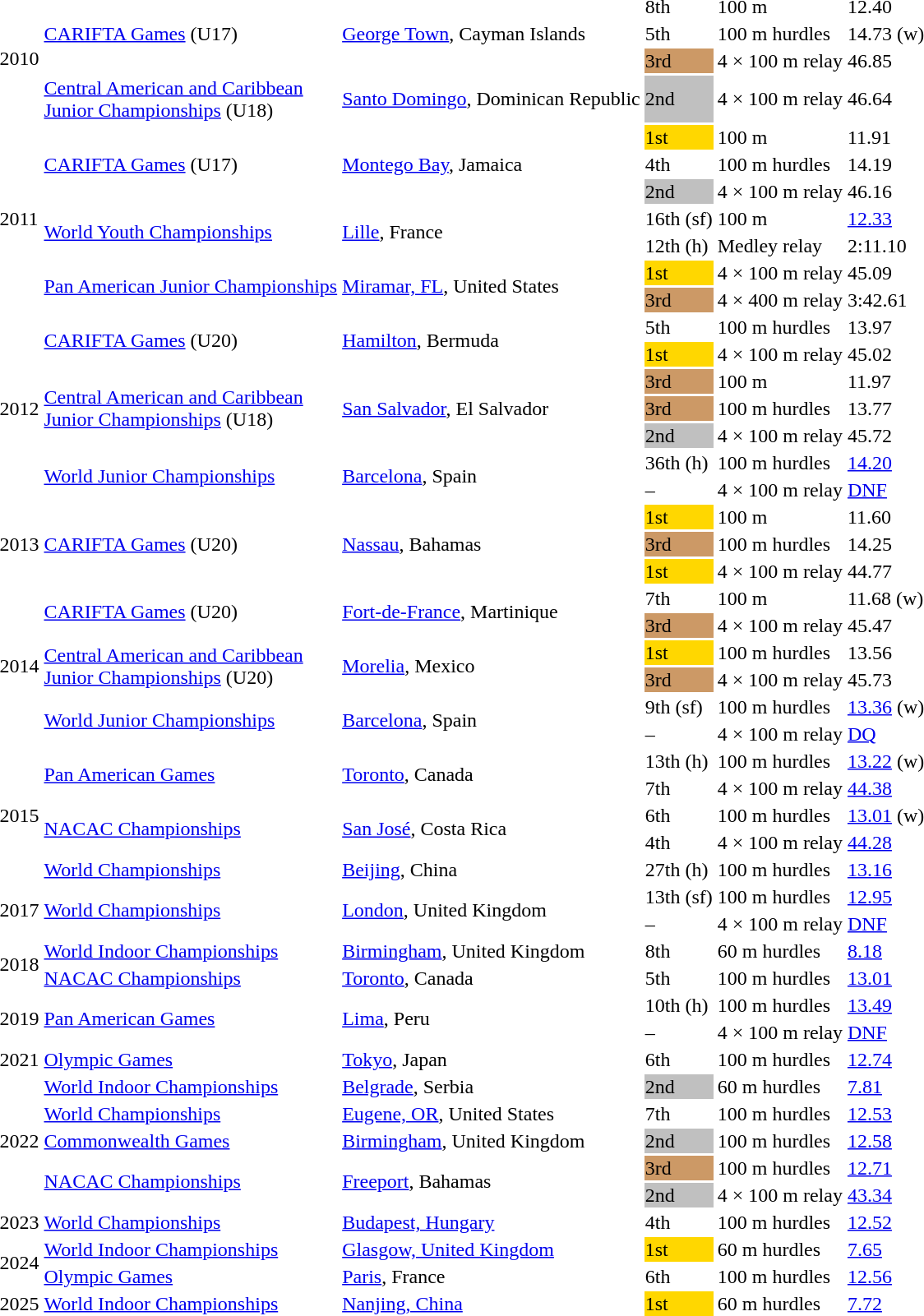<table>
<tr>
<td rowspan=4>2010</td>
<td rowspan=3><a href='#'>CARIFTA Games</a> (U17)</td>
<td rowspan=3><a href='#'>George Town</a>, Cayman Islands</td>
<td>8th</td>
<td>100 m</td>
<td>12.40</td>
</tr>
<tr>
<td>5th</td>
<td>100 m hurdles</td>
<td>14.73 (w)</td>
</tr>
<tr>
<td bgcolor=cc9966>3rd</td>
<td>4 × 100 m relay</td>
<td>46.85</td>
</tr>
<tr>
<td><a href='#'>Central American and Caribbean<br>Junior Championships</a> (U18)</td>
<td><a href='#'>Santo Domingo</a>, Dominican Republic</td>
<td bgcolor=silver>2nd</td>
<td>4 × 100 m relay</td>
<td>46.64</td>
</tr>
<tr>
<td rowspan=7>2011</td>
<td rowspan=3><a href='#'>CARIFTA Games</a> (U17)</td>
<td rowspan=3><a href='#'>Montego Bay</a>, Jamaica</td>
<td bgcolor=gold>1st</td>
<td>100 m</td>
<td>11.91</td>
</tr>
<tr>
<td>4th</td>
<td>100 m hurdles</td>
<td>14.19</td>
</tr>
<tr>
<td bgcolor=silver>2nd</td>
<td>4 × 100 m relay</td>
<td>46.16</td>
</tr>
<tr>
<td rowspan=2><a href='#'>World Youth Championships</a></td>
<td rowspan=2><a href='#'>Lille</a>, France</td>
<td>16th (sf)</td>
<td>100 m</td>
<td><a href='#'>12.33</a></td>
</tr>
<tr>
<td>12th (h)</td>
<td>Medley relay</td>
<td>2:11.10</td>
</tr>
<tr>
<td rowspan=2><a href='#'>Pan American Junior Championships</a></td>
<td rowspan=2><a href='#'>Miramar, FL</a>, United States</td>
<td bgcolor=gold>1st</td>
<td>4 × 100 m relay</td>
<td>45.09</td>
</tr>
<tr>
<td bgcolor=cc9966>3rd</td>
<td>4 × 400 m relay</td>
<td>3:42.61</td>
</tr>
<tr>
<td rowspan=7>2012</td>
<td rowspan=2><a href='#'>CARIFTA Games</a> (U20)</td>
<td rowspan=2><a href='#'>Hamilton</a>, Bermuda</td>
<td>5th</td>
<td>100 m hurdles</td>
<td>13.97</td>
</tr>
<tr>
<td bgcolor=gold>1st</td>
<td>4 × 100 m relay</td>
<td>45.02</td>
</tr>
<tr>
<td rowspan=3><a href='#'>Central American and Caribbean<br>Junior Championships</a> (U18)</td>
<td rowspan=3><a href='#'>San Salvador</a>, El Salvador</td>
<td bgcolor=cc9966>3rd</td>
<td>100 m</td>
<td>11.97</td>
</tr>
<tr>
<td bgcolor=cc9966>3rd</td>
<td>100 m hurdles</td>
<td>13.77</td>
</tr>
<tr>
<td bgcolor=silver>2nd</td>
<td>4 × 100 m relay</td>
<td>45.72</td>
</tr>
<tr>
<td rowspan=2><a href='#'>World Junior Championships</a></td>
<td rowspan=2><a href='#'>Barcelona</a>, Spain</td>
<td>36th (h)</td>
<td>100 m hurdles</td>
<td><a href='#'>14.20</a></td>
</tr>
<tr>
<td>–</td>
<td>4 × 100 m relay</td>
<td><a href='#'>DNF</a></td>
</tr>
<tr>
<td rowspan=3>2013</td>
<td rowspan=3><a href='#'>CARIFTA Games</a> (U20)</td>
<td rowspan=3><a href='#'>Nassau</a>, Bahamas</td>
<td bgcolor=gold>1st</td>
<td>100 m</td>
<td>11.60</td>
</tr>
<tr>
<td bgcolor=cc9966>3rd</td>
<td>100 m hurdles</td>
<td>14.25</td>
</tr>
<tr>
<td bgcolor=gold>1st</td>
<td>4 × 100 m relay</td>
<td>44.77</td>
</tr>
<tr>
<td rowspan=6>2014</td>
<td rowspan=2><a href='#'>CARIFTA Games</a> (U20)</td>
<td rowspan=2><a href='#'>Fort-de-France</a>, Martinique</td>
<td>7th</td>
<td>100 m</td>
<td>11.68 (w)</td>
</tr>
<tr>
<td bgcolor=cc9966>3rd</td>
<td>4 × 100 m relay</td>
<td>45.47</td>
</tr>
<tr>
<td rowspan=2><a href='#'>Central American and Caribbean<br>Junior Championships</a> (U20)</td>
<td rowspan=2><a href='#'>Morelia</a>, Mexico</td>
<td bgcolor=gold>1st</td>
<td>100 m hurdles</td>
<td>13.56</td>
</tr>
<tr>
<td bgcolor=cc9966>3rd</td>
<td>4 × 100 m relay</td>
<td>45.73</td>
</tr>
<tr>
<td rowspan=2><a href='#'>World Junior Championships</a></td>
<td rowspan=2><a href='#'>Barcelona</a>, Spain</td>
<td>9th (sf)</td>
<td>100 m hurdles</td>
<td><a href='#'>13.36</a> (w)</td>
</tr>
<tr>
<td>–</td>
<td>4 × 100 m relay</td>
<td><a href='#'>DQ</a></td>
</tr>
<tr>
<td rowspan=5>2015</td>
<td rowspan=2><a href='#'>Pan American Games</a></td>
<td rowspan=2><a href='#'>Toronto</a>, Canada</td>
<td>13th (h)</td>
<td>100 m hurdles</td>
<td><a href='#'>13.22</a> (w)</td>
</tr>
<tr>
<td>7th</td>
<td>4 × 100 m relay</td>
<td><a href='#'>44.38</a></td>
</tr>
<tr>
<td rowspan=2><a href='#'>NACAC Championships</a></td>
<td rowspan=2><a href='#'>San José</a>, Costa Rica</td>
<td>6th</td>
<td>100 m hurdles</td>
<td><a href='#'>13.01</a> (w)</td>
</tr>
<tr>
<td>4th</td>
<td>4 × 100 m relay</td>
<td><a href='#'>44.28</a></td>
</tr>
<tr>
<td><a href='#'>World Championships</a></td>
<td><a href='#'>Beijing</a>, China</td>
<td>27th (h)</td>
<td>100 m hurdles</td>
<td><a href='#'>13.16</a></td>
</tr>
<tr>
<td rowspan=2>2017</td>
<td rowspan=2><a href='#'>World Championships</a></td>
<td rowspan=2><a href='#'>London</a>, United Kingdom</td>
<td>13th (sf)</td>
<td>100 m hurdles</td>
<td><a href='#'>12.95</a></td>
</tr>
<tr>
<td>–</td>
<td>4 × 100 m relay</td>
<td><a href='#'>DNF</a></td>
</tr>
<tr>
<td rowspan=2>2018</td>
<td><a href='#'>World Indoor Championships</a></td>
<td><a href='#'>Birmingham</a>, United Kingdom</td>
<td>8th</td>
<td>60 m hurdles</td>
<td><a href='#'>8.18</a></td>
</tr>
<tr>
<td><a href='#'>NACAC Championships</a></td>
<td><a href='#'>Toronto</a>, Canada</td>
<td>5th</td>
<td>100 m hurdles</td>
<td><a href='#'>13.01</a></td>
</tr>
<tr>
<td rowspan=2>2019</td>
<td rowspan=2><a href='#'>Pan American Games</a></td>
<td rowspan=2><a href='#'>Lima</a>, Peru</td>
<td>10th (h)</td>
<td>100 m hurdles</td>
<td><a href='#'>13.49</a></td>
</tr>
<tr>
<td>–</td>
<td>4 × 100 m relay</td>
<td><a href='#'>DNF</a></td>
</tr>
<tr>
<td>2021</td>
<td><a href='#'>Olympic Games</a></td>
<td><a href='#'>Tokyo</a>, Japan</td>
<td>6th</td>
<td>100 m hurdles</td>
<td><a href='#'>12.74</a></td>
</tr>
<tr>
<td rowspan=5>2022</td>
<td><a href='#'>World Indoor Championships</a></td>
<td><a href='#'>Belgrade</a>, Serbia</td>
<td bgcolor=silver>2nd</td>
<td>60 m hurdles</td>
<td><a href='#'>7.81</a> </td>
</tr>
<tr>
<td><a href='#'>World Championships</a></td>
<td><a href='#'>Eugene, OR</a>, United States</td>
<td>7th</td>
<td>100 m hurdles</td>
<td><a href='#'>12.53</a></td>
</tr>
<tr>
<td><a href='#'>Commonwealth Games</a></td>
<td><a href='#'>Birmingham</a>, United Kingdom</td>
<td bgcolor=silver>2nd</td>
<td>100 m hurdles</td>
<td><a href='#'>12.58</a></td>
</tr>
<tr>
<td rowspan=2><a href='#'>NACAC Championships</a></td>
<td rowspan=2><a href='#'>Freeport</a>, Bahamas</td>
<td bgcolor=cc9966>3rd</td>
<td>100 m hurdles</td>
<td><a href='#'>12.71</a></td>
</tr>
<tr>
<td bgcolor=silver>2nd</td>
<td>4 × 100 m relay</td>
<td><a href='#'>43.34</a></td>
</tr>
<tr>
<td>2023</td>
<td><a href='#'>World Championships</a></td>
<td><a href='#'>Budapest, Hungary</a></td>
<td>4th</td>
<td>100 m hurdles</td>
<td><a href='#'>12.52</a></td>
</tr>
<tr>
<td rowspan=2>2024</td>
<td><a href='#'>World Indoor Championships</a></td>
<td><a href='#'>Glasgow, United Kingdom</a></td>
<td bgcolor=gold>1st</td>
<td>60 m hurdles</td>
<td><a href='#'>7.65</a> </td>
</tr>
<tr>
<td><a href='#'>Olympic Games</a></td>
<td><a href='#'>Paris</a>, France</td>
<td>6th</td>
<td>100 m hurdles</td>
<td><a href='#'>12.56</a></td>
</tr>
<tr>
<td>2025</td>
<td><a href='#'>World Indoor Championships</a></td>
<td><a href='#'>Nanjing, China</a></td>
<td bgcolor=gold>1st</td>
<td>60 m hurdles</td>
<td><a href='#'>7.72</a></td>
</tr>
</table>
